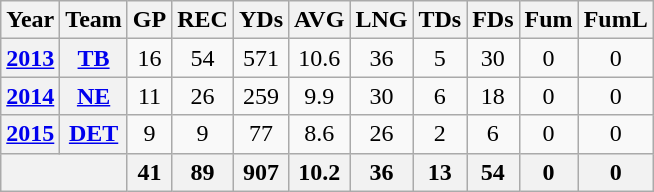<table class="wikitable" style="text-align:center">
<tr>
<th>Year</th>
<th>Team</th>
<th>GP</th>
<th>REC</th>
<th>YDs</th>
<th>AVG</th>
<th>LNG</th>
<th>TDs</th>
<th>FDs</th>
<th>Fum</th>
<th>FumL</th>
</tr>
<tr>
<th><a href='#'>2013</a></th>
<th><a href='#'>TB</a></th>
<td>16</td>
<td>54</td>
<td>571</td>
<td>10.6</td>
<td>36</td>
<td>5</td>
<td>30</td>
<td>0</td>
<td>0</td>
</tr>
<tr>
<th><a href='#'>2014</a></th>
<th><a href='#'>NE</a></th>
<td>11</td>
<td>26</td>
<td>259</td>
<td>9.9</td>
<td>30</td>
<td>6</td>
<td>18</td>
<td>0</td>
<td>0</td>
</tr>
<tr>
<th><a href='#'>2015</a></th>
<th><a href='#'>DET</a></th>
<td>9</td>
<td>9</td>
<td>77</td>
<td>8.6</td>
<td>26</td>
<td>2</td>
<td>6</td>
<td>0</td>
<td>0</td>
</tr>
<tr>
<th colspan="2"></th>
<th>41</th>
<th>89</th>
<th>907</th>
<th>10.2</th>
<th>36</th>
<th>13</th>
<th>54</th>
<th>0</th>
<th>0</th>
</tr>
</table>
